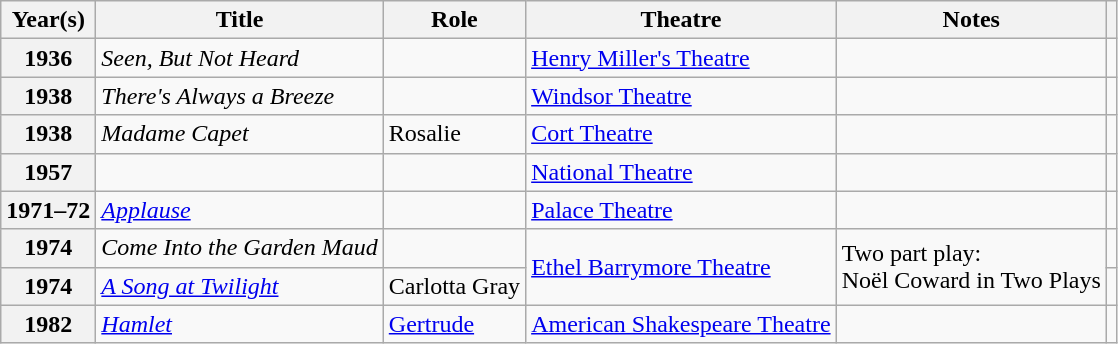<table class="wikitable plainrowheaders sortable">
<tr>
<th scope="col">Year(s)</th>
<th scope="col">Title</th>
<th scope="col">Role</th>
<th scope="col">Theatre</th>
<th scope=col class="unsortable">Notes</th>
<th scope=col class="unsortable"></th>
</tr>
<tr>
<th scope=row>1936</th>
<td><em>Seen, But Not Heard</em></td>
<td></td>
<td><a href='#'>Henry Miller's Theatre</a></td>
<td></td>
<td style="text-align:center;"></td>
</tr>
<tr>
<th scope=row>1938</th>
<td><em>There's Always a Breeze</em></td>
<td></td>
<td><a href='#'>Windsor Theatre</a></td>
<td></td>
<td style="text-align:center;"></td>
</tr>
<tr>
<th scope=row>1938</th>
<td><em>Madame Capet</em></td>
<td>Rosalie</td>
<td><a href='#'>Cort Theatre</a></td>
<td></td>
<td style="text-align:center;"></td>
</tr>
<tr>
<th scope=row>1957</th>
<td><em></em></td>
<td></td>
<td><a href='#'>National Theatre</a></td>
<td></td>
<td style="text-align:center;"></td>
</tr>
<tr>
<th scope=row>1971–72</th>
<td><em><a href='#'>Applause</a></em></td>
<td></td>
<td><a href='#'>Palace Theatre</a></td>
<td></td>
<td style="text-align:center;"></td>
</tr>
<tr>
<th scope=row>1974</th>
<td><em>Come Into the Garden Maud</em></td>
<td></td>
<td rowspan=2><a href='#'>Ethel Barrymore Theatre</a></td>
<td rowspan=2>Two part play: <br> Noël Coward in Two Plays</td>
<td style="text-align:center;"></td>
</tr>
<tr>
<th scope=row>1974</th>
<td><em><a href='#'>A Song at Twilight</a></em></td>
<td>Carlotta Gray</td>
<td style="text-align:center;"></td>
</tr>
<tr>
<th scope=row>1982</th>
<td><em><a href='#'>Hamlet</a></em></td>
<td><a href='#'>Gertrude</a></td>
<td><a href='#'>American Shakespeare Theatre</a></td>
<td></td>
<td style="text-align:center;"></td>
</tr>
</table>
